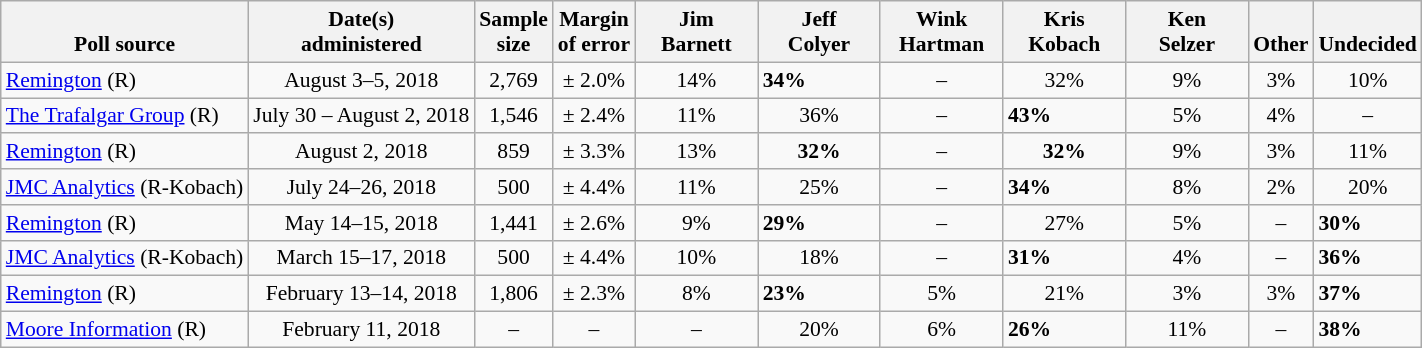<table class="wikitable" style="font-size:90%">
<tr valign=bottom>
<th>Poll source</th>
<th>Date(s)<br>administered</th>
<th>Sample<br>size</th>
<th>Margin<br>of error</th>
<th style="width:75px;">Jim<br>Barnett</th>
<th style="width:75px;">Jeff<br>Colyer</th>
<th style="width:75px;">Wink<br>Hartman</th>
<th style="width:75px;">Kris<br>Kobach</th>
<th style="width:75px;">Ken<br>Selzer</th>
<th>Other</th>
<th>Undecided</th>
</tr>
<tr>
<td><a href='#'>Remington</a> (R)</td>
<td align=center>August 3–5, 2018</td>
<td align=center>2,769</td>
<td align=center>± 2.0%</td>
<td align=center>14%</td>
<td><strong>34%</strong></td>
<td align=center>–</td>
<td align=center>32%</td>
<td align=center>9%</td>
<td align=center>3%</td>
<td align=center>10%</td>
</tr>
<tr>
<td><a href='#'>The Trafalgar Group</a> (R)</td>
<td align=center>July 30 – August 2, 2018</td>
<td align=center>1,546</td>
<td align=center>± 2.4%</td>
<td align=center>11%</td>
<td align=center>36%</td>
<td align=center>–</td>
<td><strong>43%</strong></td>
<td align=center>5%</td>
<td align=center>4%</td>
<td align=center>–</td>
</tr>
<tr>
<td><a href='#'>Remington</a> (R)</td>
<td align=center>August 2, 2018</td>
<td align=center>859</td>
<td align=center>± 3.3%</td>
<td align=center>13%</td>
<td align=center><strong>32%</strong></td>
<td align=center>–</td>
<td align=center><strong>32%</strong></td>
<td align=center>9%</td>
<td align=center>3%</td>
<td align=center>11%</td>
</tr>
<tr>
<td><a href='#'>JMC Analytics</a> (R-Kobach)</td>
<td align=center>July 24–26, 2018</td>
<td align=center>500</td>
<td align=center>± 4.4%</td>
<td align=center>11%</td>
<td align=center>25%</td>
<td align=center>–</td>
<td><strong>34%</strong></td>
<td align=center>8%</td>
<td align=center>2%</td>
<td align=center>20%</td>
</tr>
<tr>
<td><a href='#'>Remington</a> (R)</td>
<td align=center>May 14–15, 2018</td>
<td align=center>1,441</td>
<td align=center>± 2.6%</td>
<td align=center>9%</td>
<td><strong>29%</strong></td>
<td align=center>–</td>
<td align=center>27%</td>
<td align=center>5%</td>
<td align=center>–</td>
<td><strong>30%</strong></td>
</tr>
<tr>
<td><a href='#'>JMC Analytics</a> (R-Kobach)</td>
<td align=center>March 15–17, 2018</td>
<td align=center>500</td>
<td align=center>± 4.4%</td>
<td align=center>10%</td>
<td align=center>18%</td>
<td align=center>–</td>
<td><strong>31%</strong></td>
<td align=center>4%</td>
<td align=center>–</td>
<td><strong>36%</strong></td>
</tr>
<tr>
<td><a href='#'>Remington</a> (R)</td>
<td align=center>February 13–14, 2018</td>
<td align=center>1,806</td>
<td align=center>± 2.3%</td>
<td align=center>8%</td>
<td><strong>23%</strong></td>
<td align=center>5%</td>
<td align=center>21%</td>
<td align=center>3%</td>
<td align=center>3%</td>
<td><strong>37%</strong></td>
</tr>
<tr>
<td><a href='#'>Moore Information</a> (R)</td>
<td align=center>February 11, 2018</td>
<td align=center>–</td>
<td align=center>–</td>
<td align=center>–</td>
<td align=center>20%</td>
<td align=center>6%</td>
<td><strong>26%</strong></td>
<td align=center>11%</td>
<td align=center>–</td>
<td><strong>38%</strong></td>
</tr>
</table>
